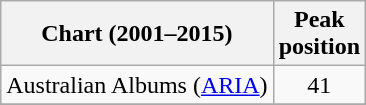<table class="wikitable sortable">
<tr>
<th>Chart (2001–2015)</th>
<th>Peak<br>position</th>
</tr>
<tr>
<td>Australian Albums (<a href='#'>ARIA</a>)</td>
<td style="text-align:center;">41</td>
</tr>
<tr>
</tr>
<tr>
</tr>
</table>
